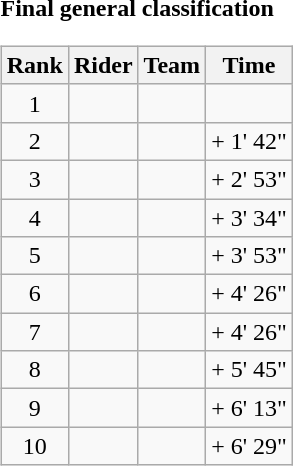<table>
<tr>
<td><strong>Final general classification</strong><br><table class="wikitable">
<tr>
<th scope="col">Rank</th>
<th scope="col">Rider</th>
<th scope="col">Team</th>
<th scope="col">Time</th>
</tr>
<tr>
<td style="text-align:center;">1</td>
<td></td>
<td></td>
<td style="text-align:right;"></td>
</tr>
<tr>
<td style="text-align:center;">2</td>
<td></td>
<td></td>
<td style="text-align:right;">+ 1' 42"</td>
</tr>
<tr>
<td style="text-align:center;">3</td>
<td></td>
<td></td>
<td style="text-align:right;">+ 2' 53"</td>
</tr>
<tr>
<td style="text-align:center;">4</td>
<td></td>
<td></td>
<td style="text-align:right;">+ 3' 34"</td>
</tr>
<tr>
<td style="text-align:center;">5</td>
<td></td>
<td></td>
<td style="text-align:right;">+ 3' 53"</td>
</tr>
<tr>
<td style="text-align:center;">6</td>
<td></td>
<td></td>
<td style="text-align:right;">+ 4' 26"</td>
</tr>
<tr>
<td style="text-align:center;">7</td>
<td></td>
<td></td>
<td style="text-align:right;">+ 4' 26"</td>
</tr>
<tr>
<td style="text-align:center;">8</td>
<td></td>
<td></td>
<td style="text-align:right;">+ 5' 45"</td>
</tr>
<tr>
<td style="text-align:center;">9</td>
<td></td>
<td></td>
<td style="text-align:right;">+ 6' 13"</td>
</tr>
<tr>
<td style="text-align:center;">10</td>
<td></td>
<td></td>
<td style="text-align:right;">+ 6' 29"</td>
</tr>
</table>
</td>
</tr>
</table>
